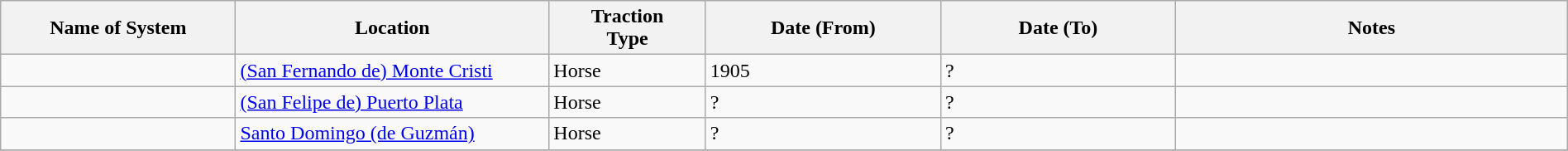<table class="wikitable" width=100%>
<tr>
<th width=15%>Name of System</th>
<th width=20%>Location</th>
<th width=10%>Traction<br>Type</th>
<th width=15%>Date (From)</th>
<th width=15%>Date (To)</th>
<th width=25%>Notes</th>
</tr>
<tr>
<td> </td>
<td><a href='#'>(San Fernando de) Monte Cristi</a></td>
<td>Horse</td>
<td>1905</td>
<td>?</td>
<td> </td>
</tr>
<tr>
<td> </td>
<td><a href='#'>(San Felipe de) Puerto Plata</a></td>
<td>Horse</td>
<td>?</td>
<td>?</td>
<td> </td>
</tr>
<tr>
<td> </td>
<td><a href='#'>Santo Domingo (de Guzmán)</a></td>
<td>Horse</td>
<td>?</td>
<td>?</td>
<td> </td>
</tr>
<tr>
</tr>
</table>
